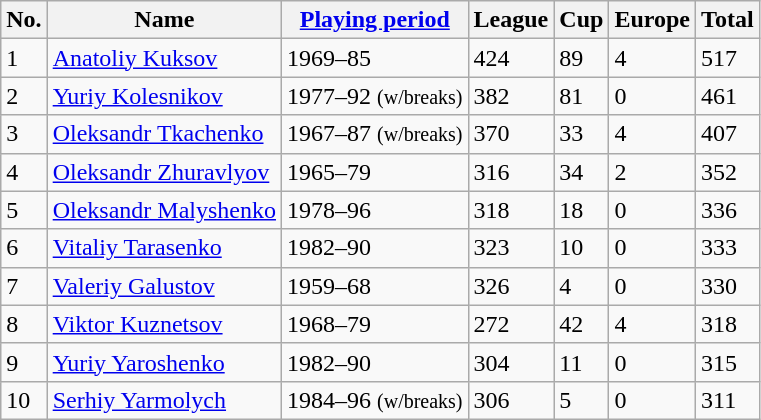<table class="wikitable">
<tr>
<th>No.</th>
<th>Name</th>
<th><a href='#'>Playing period</a></th>
<th>League</th>
<th>Cup</th>
<th>Europe</th>
<th>Total</th>
</tr>
<tr>
<td>1</td>
<td><a href='#'>Anatoliy Kuksov</a></td>
<td>1969–85</td>
<td>424</td>
<td>89</td>
<td>4</td>
<td>517</td>
</tr>
<tr>
<td>2</td>
<td><a href='#'>Yuriy Kolesnikov</a></td>
<td>1977–92 <small>(w/breaks)</small></td>
<td>382</td>
<td>81</td>
<td>0</td>
<td>461</td>
</tr>
<tr>
<td>3</td>
<td><a href='#'>Oleksandr Tkachenko</a></td>
<td>1967–87 <small>(w/breaks)</small></td>
<td>370</td>
<td>33</td>
<td>4</td>
<td>407</td>
</tr>
<tr>
<td>4</td>
<td><a href='#'>Oleksandr Zhuravlyov</a></td>
<td>1965–79</td>
<td>316</td>
<td>34</td>
<td>2</td>
<td>352</td>
</tr>
<tr>
<td>5</td>
<td><a href='#'>Oleksandr Malyshenko</a></td>
<td>1978–96</td>
<td>318</td>
<td>18</td>
<td>0</td>
<td>336</td>
</tr>
<tr>
<td>6</td>
<td><a href='#'>Vitaliy Tarasenko</a></td>
<td>1982–90</td>
<td>323</td>
<td>10</td>
<td>0</td>
<td>333</td>
</tr>
<tr>
<td>7</td>
<td><a href='#'>Valeriy Galustov</a></td>
<td>1959–68</td>
<td>326</td>
<td>4</td>
<td>0</td>
<td>330</td>
</tr>
<tr>
<td>8</td>
<td><a href='#'>Viktor Kuznetsov</a></td>
<td>1968–79</td>
<td>272</td>
<td>42</td>
<td>4</td>
<td>318</td>
</tr>
<tr>
<td>9</td>
<td><a href='#'>Yuriy Yaroshenko</a></td>
<td>1982–90</td>
<td>304</td>
<td>11</td>
<td>0</td>
<td>315</td>
</tr>
<tr>
<td>10</td>
<td><a href='#'>Serhiy Yarmolych</a></td>
<td>1984–96 <small>(w/breaks)</small></td>
<td>306</td>
<td>5</td>
<td>0</td>
<td>311</td>
</tr>
</table>
